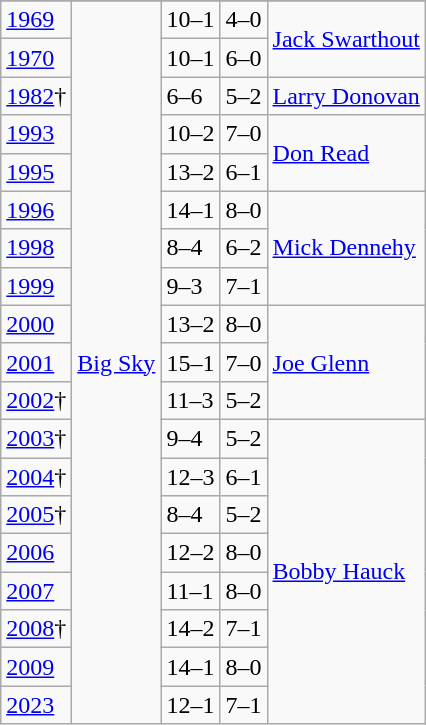<table class="wikitable">
<tr>
</tr>
<tr>
<td><a href='#'>1969</a></td>
<td rowspan="19"><a href='#'>Big Sky</a></td>
<td>10–1</td>
<td>4–0</td>
<td rowspan=2><a href='#'>Jack Swarthout</a></td>
</tr>
<tr>
<td><a href='#'>1970</a></td>
<td>10–1</td>
<td>6–0</td>
</tr>
<tr>
<td><a href='#'>1982</a>†</td>
<td>6–6</td>
<td>5–2</td>
<td><a href='#'>Larry Donovan</a></td>
</tr>
<tr>
<td><a href='#'>1993</a></td>
<td>10–2</td>
<td>7–0</td>
<td rowspan=2><a href='#'>Don Read</a></td>
</tr>
<tr>
<td><a href='#'>1995</a></td>
<td>13–2</td>
<td>6–1</td>
</tr>
<tr>
<td><a href='#'>1996</a></td>
<td>14–1</td>
<td>8–0</td>
<td rowspan=3><a href='#'>Mick Dennehy</a></td>
</tr>
<tr>
<td><a href='#'>1998</a></td>
<td>8–4</td>
<td>6–2</td>
</tr>
<tr>
<td><a href='#'>1999</a></td>
<td>9–3</td>
<td>7–1</td>
</tr>
<tr>
<td><a href='#'>2000</a></td>
<td>13–2</td>
<td>8–0</td>
<td rowspan=3><a href='#'>Joe Glenn</a></td>
</tr>
<tr>
<td><a href='#'>2001</a></td>
<td>15–1</td>
<td>7–0</td>
</tr>
<tr>
<td><a href='#'>2002</a>†</td>
<td>11–3</td>
<td>5–2</td>
</tr>
<tr>
<td><a href='#'>2003</a>†</td>
<td>9–4</td>
<td>5–2</td>
<td rowspan=8><a href='#'>Bobby Hauck</a></td>
</tr>
<tr>
<td><a href='#'>2004</a>†</td>
<td>12–3</td>
<td>6–1</td>
</tr>
<tr>
<td><a href='#'>2005</a>†</td>
<td>8–4</td>
<td>5–2</td>
</tr>
<tr>
<td><a href='#'>2006</a></td>
<td>12–2</td>
<td>8–0</td>
</tr>
<tr>
<td><a href='#'>2007</a></td>
<td>11–1</td>
<td>8–0</td>
</tr>
<tr>
<td><a href='#'>2008</a>†</td>
<td>14–2</td>
<td>7–1</td>
</tr>
<tr>
<td><a href='#'>2009</a></td>
<td>14–1</td>
<td>8–0</td>
</tr>
<tr>
<td><a href='#'>2023</a></td>
<td>12–1</td>
<td>7–1</td>
</tr>
</table>
